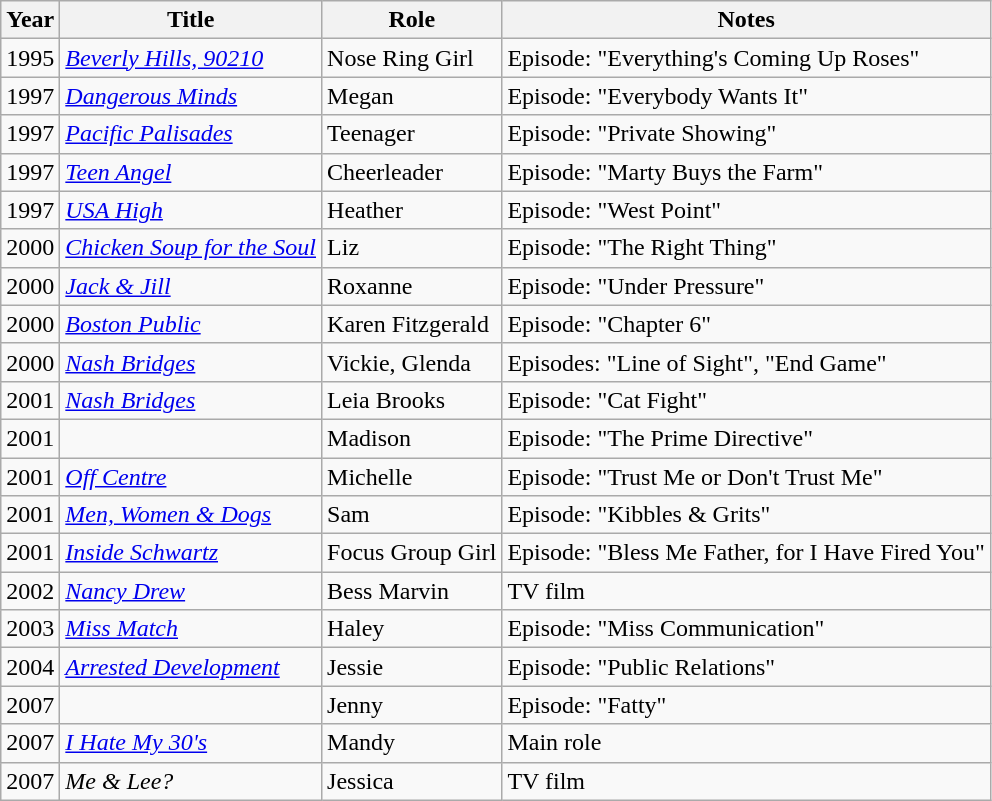<table class="wikitable sortable">
<tr>
<th>Year</th>
<th>Title</th>
<th>Role</th>
<th class="unsortable">Notes</th>
</tr>
<tr>
<td>1995</td>
<td><em><a href='#'>Beverly Hills, 90210</a></em></td>
<td>Nose Ring Girl</td>
<td>Episode: "Everything's Coming Up Roses"</td>
</tr>
<tr>
<td>1997</td>
<td><em><a href='#'>Dangerous Minds</a></em></td>
<td>Megan</td>
<td>Episode: "Everybody Wants It"</td>
</tr>
<tr>
<td>1997</td>
<td><em><a href='#'>Pacific Palisades</a></em></td>
<td>Teenager</td>
<td>Episode: "Private Showing"</td>
</tr>
<tr>
<td>1997</td>
<td><em><a href='#'>Teen Angel</a></em></td>
<td>Cheerleader</td>
<td>Episode: "Marty Buys the Farm"</td>
</tr>
<tr>
<td>1997</td>
<td><em><a href='#'>USA High</a></em></td>
<td>Heather</td>
<td>Episode: "West Point"</td>
</tr>
<tr>
<td>2000</td>
<td><em><a href='#'>Chicken Soup for the Soul</a></em></td>
<td>Liz</td>
<td>Episode: "The Right Thing"</td>
</tr>
<tr>
<td>2000</td>
<td><em><a href='#'>Jack & Jill</a></em></td>
<td>Roxanne</td>
<td>Episode: "Under Pressure"</td>
</tr>
<tr>
<td>2000</td>
<td><em><a href='#'>Boston Public</a></em></td>
<td>Karen Fitzgerald</td>
<td>Episode: "Chapter 6"</td>
</tr>
<tr>
<td>2000</td>
<td><em><a href='#'>Nash Bridges</a></em></td>
<td>Vickie, Glenda</td>
<td>Episodes: "Line of Sight", "End Game"</td>
</tr>
<tr>
<td>2001</td>
<td><em><a href='#'>Nash Bridges</a></em></td>
<td>Leia Brooks</td>
<td>Episode: "Cat Fight"</td>
</tr>
<tr>
<td>2001</td>
<td><em></em></td>
<td>Madison</td>
<td>Episode: "The Prime Directive"</td>
</tr>
<tr>
<td>2001</td>
<td><em><a href='#'>Off Centre</a></em></td>
<td>Michelle</td>
<td>Episode: "Trust Me or Don't Trust Me"</td>
</tr>
<tr>
<td>2001</td>
<td><em><a href='#'>Men, Women & Dogs</a></em></td>
<td>Sam</td>
<td>Episode: "Kibbles & Grits"</td>
</tr>
<tr>
<td>2001</td>
<td><em><a href='#'>Inside Schwartz</a></em></td>
<td>Focus Group Girl</td>
<td>Episode: "Bless Me Father, for I Have Fired You"</td>
</tr>
<tr>
<td>2002</td>
<td><em><a href='#'>Nancy Drew</a></em></td>
<td>Bess Marvin</td>
<td>TV film</td>
</tr>
<tr>
<td>2003</td>
<td><em><a href='#'>Miss Match</a></em></td>
<td>Haley</td>
<td>Episode: "Miss Communication"</td>
</tr>
<tr>
<td>2004</td>
<td><em><a href='#'>Arrested Development</a></em></td>
<td>Jessie</td>
<td>Episode: "Public Relations"</td>
</tr>
<tr>
<td>2007</td>
<td><em></em></td>
<td>Jenny</td>
<td>Episode: "Fatty"</td>
</tr>
<tr>
<td>2007</td>
<td><em><a href='#'>I Hate My 30's</a></em></td>
<td>Mandy</td>
<td>Main role</td>
</tr>
<tr>
<td>2007</td>
<td><em>Me & Lee?</em></td>
<td>Jessica</td>
<td>TV film</td>
</tr>
</table>
